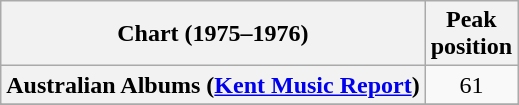<table class="wikitable plainrowheaders sortable" style="text-align:center;">
<tr>
<th>Chart (1975–1976)</th>
<th>Peak<br>position</th>
</tr>
<tr>
<th scope="row">Australian Albums (<a href='#'>Kent Music Report</a>)</th>
<td align="center">61</td>
</tr>
<tr>
</tr>
<tr>
</tr>
<tr>
</tr>
</table>
